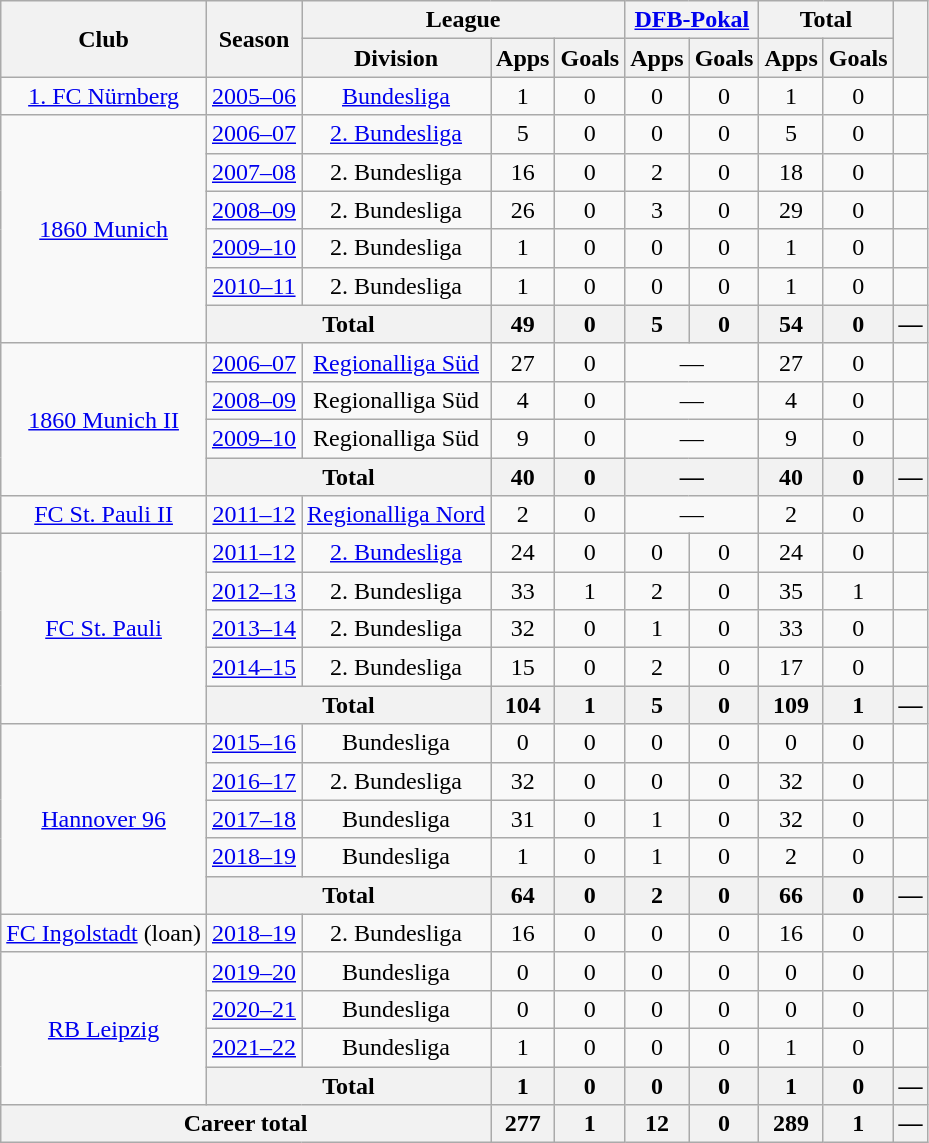<table class="wikitable" style="text-align:center">
<tr>
<th rowspan="2">Club</th>
<th rowspan="2">Season</th>
<th colspan="3">League</th>
<th colspan="2"><a href='#'>DFB-Pokal</a></th>
<th colspan="2">Total</th>
<th rowspan="2"></th>
</tr>
<tr>
<th>Division</th>
<th>Apps</th>
<th>Goals</th>
<th>Apps</th>
<th>Goals</th>
<th>Apps</th>
<th>Goals</th>
</tr>
<tr>
<td><a href='#'>1. FC Nürnberg</a></td>
<td><a href='#'>2005–06</a></td>
<td><a href='#'>Bundesliga</a></td>
<td>1</td>
<td>0</td>
<td>0</td>
<td>0</td>
<td>1</td>
<td>0</td>
<td></td>
</tr>
<tr>
<td rowspan="6"><a href='#'>1860 Munich</a></td>
<td><a href='#'>2006–07</a></td>
<td><a href='#'>2. Bundesliga</a></td>
<td>5</td>
<td>0</td>
<td>0</td>
<td>0</td>
<td>5</td>
<td>0</td>
<td></td>
</tr>
<tr>
<td><a href='#'>2007–08</a></td>
<td>2. Bundesliga</td>
<td>16</td>
<td>0</td>
<td>2</td>
<td>0</td>
<td>18</td>
<td>0</td>
<td></td>
</tr>
<tr>
<td><a href='#'>2008–09</a></td>
<td>2. Bundesliga</td>
<td>26</td>
<td>0</td>
<td>3</td>
<td>0</td>
<td>29</td>
<td>0</td>
<td></td>
</tr>
<tr>
<td><a href='#'>2009–10</a></td>
<td>2. Bundesliga</td>
<td>1</td>
<td>0</td>
<td>0</td>
<td>0</td>
<td>1</td>
<td>0</td>
<td></td>
</tr>
<tr>
<td><a href='#'>2010–11</a></td>
<td>2. Bundesliga</td>
<td>1</td>
<td>0</td>
<td>0</td>
<td>0</td>
<td>1</td>
<td>0</td>
<td></td>
</tr>
<tr>
<th colspan="2">Total</th>
<th>49</th>
<th>0</th>
<th>5</th>
<th>0</th>
<th>54</th>
<th>0</th>
<th>—</th>
</tr>
<tr>
<td rowspan="4"><a href='#'>1860 Munich II</a></td>
<td><a href='#'>2006–07</a></td>
<td><a href='#'>Regionalliga Süd</a></td>
<td>27</td>
<td>0</td>
<td colspan="2">—</td>
<td>27</td>
<td>0</td>
<td></td>
</tr>
<tr>
<td><a href='#'>2008–09</a></td>
<td>Regionalliga Süd</td>
<td>4</td>
<td>0</td>
<td colspan="2">—</td>
<td>4</td>
<td>0</td>
<td></td>
</tr>
<tr>
<td><a href='#'>2009–10</a></td>
<td>Regionalliga Süd</td>
<td>9</td>
<td>0</td>
<td colspan="2">—</td>
<td>9</td>
<td>0</td>
<td></td>
</tr>
<tr>
<th colspan="2">Total</th>
<th>40</th>
<th>0</th>
<th colspan="2">—</th>
<th>40</th>
<th>0</th>
<th>—</th>
</tr>
<tr>
<td><a href='#'>FC St. Pauli II</a></td>
<td><a href='#'>2011–12</a></td>
<td><a href='#'>Regionalliga Nord</a></td>
<td>2</td>
<td>0</td>
<td colspan="2">—</td>
<td>2</td>
<td>0</td>
<td></td>
</tr>
<tr>
<td rowspan="5"><a href='#'>FC St. Pauli</a></td>
<td><a href='#'>2011–12</a></td>
<td><a href='#'>2. Bundesliga</a></td>
<td>24</td>
<td>0</td>
<td>0</td>
<td>0</td>
<td>24</td>
<td>0</td>
<td></td>
</tr>
<tr>
<td><a href='#'>2012–13</a></td>
<td>2. Bundesliga</td>
<td>33</td>
<td>1</td>
<td>2</td>
<td>0</td>
<td>35</td>
<td>1</td>
<td></td>
</tr>
<tr>
<td><a href='#'>2013–14</a></td>
<td>2. Bundesliga</td>
<td>32</td>
<td>0</td>
<td>1</td>
<td>0</td>
<td>33</td>
<td>0</td>
<td></td>
</tr>
<tr>
<td><a href='#'>2014–15</a></td>
<td>2. Bundesliga</td>
<td>15</td>
<td>0</td>
<td>2</td>
<td>0</td>
<td>17</td>
<td>0</td>
<td></td>
</tr>
<tr>
<th colspan="2">Total</th>
<th>104</th>
<th>1</th>
<th>5</th>
<th>0</th>
<th>109</th>
<th>1</th>
<th>—</th>
</tr>
<tr>
<td rowspan="5"><a href='#'>Hannover 96</a></td>
<td><a href='#'>2015–16</a></td>
<td>Bundesliga</td>
<td>0</td>
<td>0</td>
<td>0</td>
<td>0</td>
<td>0</td>
<td>0</td>
<td></td>
</tr>
<tr>
<td><a href='#'>2016–17</a></td>
<td>2. Bundesliga</td>
<td>32</td>
<td>0</td>
<td>0</td>
<td>0</td>
<td>32</td>
<td>0</td>
<td></td>
</tr>
<tr>
<td><a href='#'>2017–18</a></td>
<td>Bundesliga</td>
<td>31</td>
<td>0</td>
<td>1</td>
<td>0</td>
<td>32</td>
<td>0</td>
<td></td>
</tr>
<tr>
<td><a href='#'>2018–19</a></td>
<td>Bundesliga</td>
<td>1</td>
<td>0</td>
<td>1</td>
<td>0</td>
<td>2</td>
<td>0</td>
<td></td>
</tr>
<tr>
<th colspan="2">Total</th>
<th>64</th>
<th>0</th>
<th>2</th>
<th>0</th>
<th>66</th>
<th>0</th>
<th>—</th>
</tr>
<tr>
<td><a href='#'>FC Ingolstadt</a> (loan)</td>
<td><a href='#'>2018–19</a></td>
<td>2. Bundesliga</td>
<td>16</td>
<td>0</td>
<td>0</td>
<td>0</td>
<td>16</td>
<td>0</td>
<td></td>
</tr>
<tr>
<td rowspan="4"><a href='#'>RB Leipzig</a></td>
<td><a href='#'>2019–20</a></td>
<td>Bundesliga</td>
<td>0</td>
<td>0</td>
<td>0</td>
<td>0</td>
<td>0</td>
<td>0</td>
<td></td>
</tr>
<tr>
<td><a href='#'>2020–21</a></td>
<td>Bundesliga</td>
<td>0</td>
<td>0</td>
<td>0</td>
<td>0</td>
<td>0</td>
<td>0</td>
<td></td>
</tr>
<tr>
<td><a href='#'>2021–22</a></td>
<td>Bundesliga</td>
<td>1</td>
<td>0</td>
<td>0</td>
<td>0</td>
<td>1</td>
<td>0</td>
<td></td>
</tr>
<tr>
<th colspan="2">Total</th>
<th>1</th>
<th>0</th>
<th>0</th>
<th>0</th>
<th>1</th>
<th>0</th>
<th>—</th>
</tr>
<tr>
<th colspan="3">Career total</th>
<th>277</th>
<th>1</th>
<th>12</th>
<th>0</th>
<th>289</th>
<th>1</th>
<th>—</th>
</tr>
</table>
